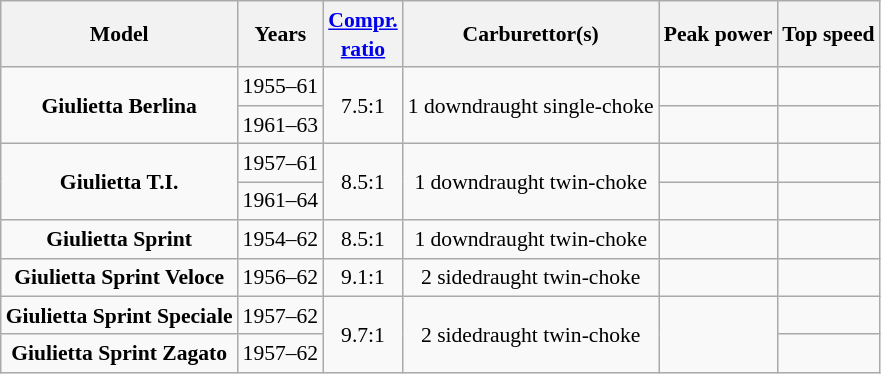<table class="wikitable" style="text-align:center; font-size:90%; line-height:1.3em;">
<tr>
<th>Model</th>
<th>Years</th>
<th><a href='#'>Compr.<br>ratio</a></th>
<th>Carburettor(s)</th>
<th>Peak power</th>
<th>Top speed</th>
</tr>
<tr>
<td rowspan=2><strong>Giulietta Berlina</strong></td>
<td>1955–61</td>
<td rowspan=2>7.5:1</td>
<td rowspan=2>1 downdraught single-choke</td>
<td> </td>
<td></td>
</tr>
<tr>
<td>1961–63</td>
<td> </td>
<td></td>
</tr>
<tr>
<td rowspan=2><strong>Giulietta T.I.</strong></td>
<td>1957–61</td>
<td rowspan=2>8.5:1</td>
<td rowspan=2>1 downdraught twin-choke</td>
<td> </td>
<td></td>
</tr>
<tr>
<td>1961–64</td>
<td> </td>
<td></td>
</tr>
<tr>
<td><strong>Giulietta Sprint</strong></td>
<td>1954–62</td>
<td>8.5:1</td>
<td>1 downdraught twin-choke</td>
<td> </td>
<td></td>
</tr>
<tr>
<td><strong>Giulietta Sprint Veloce</strong></td>
<td>1956–62</td>
<td>9.1:1</td>
<td>2 sidedraught twin-choke</td>
<td> </td>
<td></td>
</tr>
<tr>
<td><strong>Giulietta Sprint Speciale</strong></td>
<td>1957–62</td>
<td rowspan=2>9.7:1</td>
<td rowspan=2>2 sidedraught twin-choke</td>
<td rowspan=2> </td>
<td></td>
</tr>
<tr>
<td><strong>Giulietta Sprint Zagato</strong></td>
<td>1957–62</td>
<td></td>
</tr>
</table>
